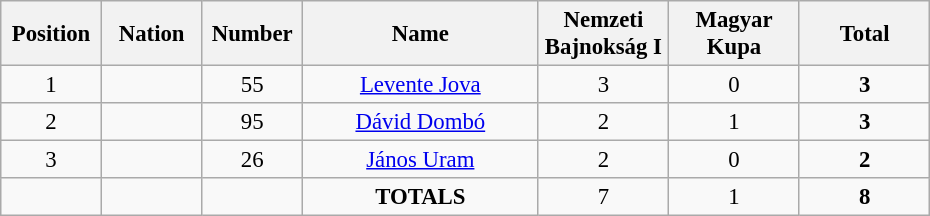<table class="wikitable" style="font-size: 95%; text-align: center;">
<tr>
<th width=60>Position</th>
<th width=60>Nation</th>
<th width=60>Number</th>
<th width=150>Name</th>
<th width=80>Nemzeti Bajnokság I</th>
<th width=80>Magyar Kupa</th>
<th width=80>Total</th>
</tr>
<tr>
<td>1</td>
<td></td>
<td>55</td>
<td><a href='#'>Levente Jova</a></td>
<td>3</td>
<td>0</td>
<td><strong>3</strong></td>
</tr>
<tr>
<td>2</td>
<td></td>
<td>95</td>
<td><a href='#'>Dávid Dombó</a></td>
<td>2</td>
<td>1</td>
<td><strong>3</strong></td>
</tr>
<tr>
<td>3</td>
<td></td>
<td>26</td>
<td><a href='#'>János Uram</a></td>
<td>2</td>
<td>0</td>
<td><strong>2</strong></td>
</tr>
<tr>
<td></td>
<td></td>
<td></td>
<td><strong>TOTALS</strong></td>
<td>7</td>
<td>1</td>
<td><strong>8</strong></td>
</tr>
</table>
